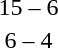<table style="text-align:center">
<tr>
<th width=200></th>
<th width=100></th>
<th width=200></th>
</tr>
<tr>
<td align=right><strong></strong></td>
<td>15 – 6</td>
<td align=left></td>
</tr>
<tr>
<td align=right><strong></strong></td>
<td>6 – 4</td>
<td align=left></td>
</tr>
</table>
